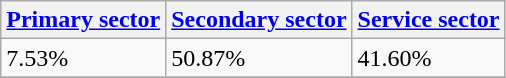<table class="wikitable" border="1">
<tr>
<th><a href='#'>Primary sector</a></th>
<th><a href='#'>Secondary sector</a></th>
<th><a href='#'>Service sector</a></th>
</tr>
<tr>
<td>7.53%</td>
<td>50.87%</td>
<td>41.60%</td>
</tr>
<tr>
</tr>
</table>
